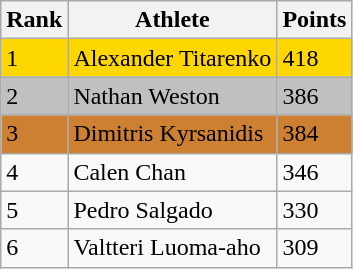<table class="wikitable">
<tr>
<th>Rank</th>
<th>Athlete</th>
<th>Points</th>
</tr>
<tr>
<td style="background:#FFD700">1</td>
<td style="background:#FFD700"> Alexander Titarenko</td>
<td style="background:#FFD700">418</td>
</tr>
<tr>
<td style="background:#C0C0C0">2</td>
<td style="background:#C0C0C0"> Nathan Weston</td>
<td style="background:#C0C0C0">386</td>
</tr>
<tr>
<td style="background:#CD7F32">3</td>
<td style="background:#CD7F32"> Dimitris Kyrsanidis</td>
<td style="background:#CD7F32">384</td>
</tr>
<tr>
<td>4</td>
<td> Calen Chan</td>
<td>346</td>
</tr>
<tr>
<td>5</td>
<td> Pedro Salgado</td>
<td>330</td>
</tr>
<tr>
<td>6</td>
<td> Valtteri Luoma-aho</td>
<td>309</td>
</tr>
</table>
